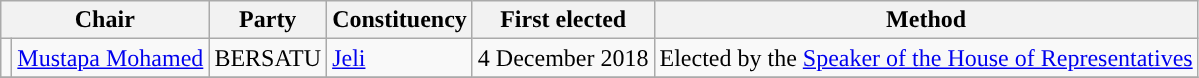<table class="wikitable">
<tr>
<th colspan="2">Chair</th>
<th>Party</th>
<th>Constituency</th>
<th>First elected</th>
<th>Method</th>
</tr>
<tr>
<td style="background-color: "></td>
<td><a href='#'>Mustapa Mohamed</a></td>
<td>BERSATU</td>
<td><a href='#'>Jeli</a></td>
<td>4 December 2018</td>
<td>Elected by the <a href='#'>Speaker of the House of Representatives</a></td>
</tr>
<tr>
</tr>
</table>
